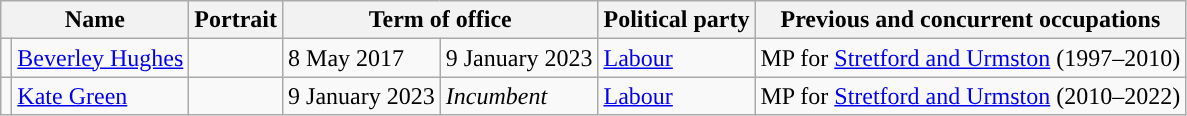<table class="wikitable">
<tr>
<th colspan=2>Name</th>
<th>Portrait</th>
<th colspan=2>Term of office</th>
<th>Political party</th>
<th>Previous and concurrent occupations</th>
</tr>
<tr>
<td style="background-color: "></td>
<td><a href='#'>Beverley Hughes</a></td>
<td></td>
<td>8 May 2017</td>
<td>9 January 2023</td>
<td><a href='#'>Labour</a></td>
<td>MP for <a href='#'>Stretford and Urmston</a> (1997–2010)</td>
</tr>
<tr>
<td style="background-color: "></td>
<td><a href='#'>Kate Green</a></td>
<td></td>
<td>9 January 2023</td>
<td><em>Incumbent</em></td>
<td><a href='#'>Labour</a></td>
<td>MP for <a href='#'>Stretford and Urmston</a> (2010–2022)</td>
</tr>
</table>
